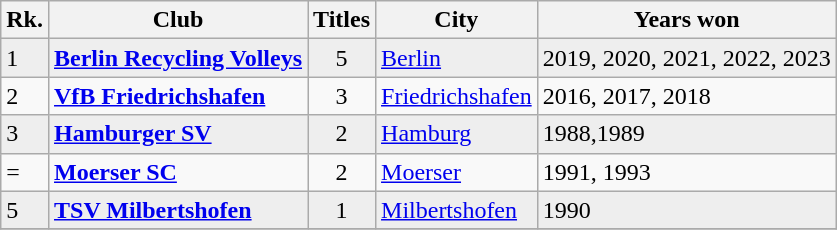<table class="wikitable">
<tr>
<th scope="col">Rk.</th>
<th scope="col">Club</th>
<th scope="col">Titles</th>
<th scope="col">City</th>
<th scope="col">Years won</th>
</tr>
<tr bgcolor="#eee">
<td>1</td>
<td><strong><a href='#'>Berlin Recycling Volleys</a></strong></td>
<td align="center">5</td>
<td><a href='#'>Berlin</a></td>
<td>2019, 2020, 2021, 2022, 2023</td>
</tr>
<tr>
<td>2</td>
<td><strong><a href='#'>VfB Friedrichshafen</a></strong></td>
<td align="center">3</td>
<td><a href='#'>Friedrichshafen</a></td>
<td>2016, 2017, 2018</td>
</tr>
<tr bgcolor="#eee">
<td>3</td>
<td><strong><a href='#'>Hamburger SV</a></strong></td>
<td align="center">2</td>
<td><a href='#'>Hamburg</a></td>
<td>1988,1989</td>
</tr>
<tr>
<td>=</td>
<td><strong><a href='#'>Moerser SC</a></strong></td>
<td align="center">2</td>
<td><a href='#'>Moerser</a></td>
<td>1991, 1993</td>
</tr>
<tr bgcolor="#eee">
<td>5</td>
<td><strong><a href='#'>TSV Milbertshofen</a></strong></td>
<td align="center">1</td>
<td><a href='#'>Milbertshofen</a></td>
<td>1990</td>
</tr>
<tr>
</tr>
</table>
